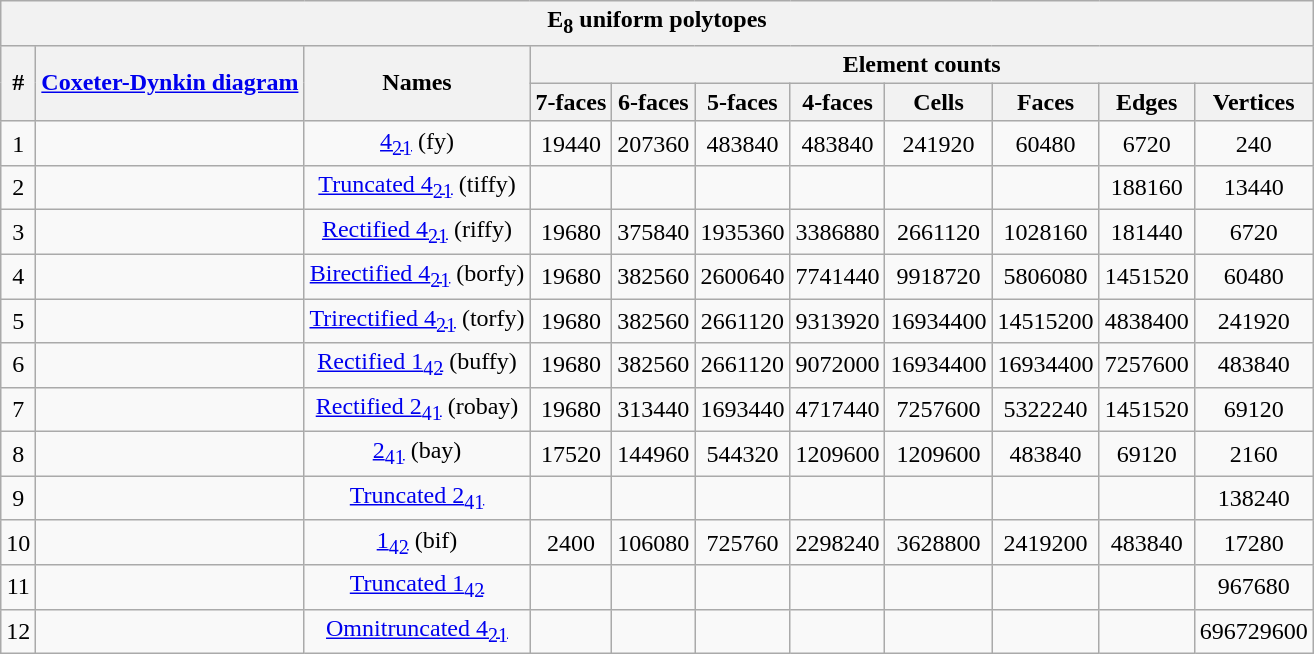<table class="wikitable collapsible collapsed">
<tr>
<th colspan=15>E<sub>8</sub> uniform polytopes</th>
</tr>
<tr>
<th rowspan=2>#</th>
<th rowspan=2><a href='#'>Coxeter-Dynkin diagram</a><br></th>
<th rowspan=2>Names</th>
<th colspan=8>Element counts</th>
</tr>
<tr>
<th>7-faces</th>
<th>6-faces</th>
<th>5-faces</th>
<th>4-faces</th>
<th>Cells</th>
<th>Faces</th>
<th>Edges</th>
<th>Vertices</th>
</tr>
<tr align=center>
<td>1</td>
<td></td>
<td><a href='#'>4<sub>21</sub></a> (fy)</td>
<td>19440</td>
<td>207360</td>
<td>483840</td>
<td>483840</td>
<td>241920</td>
<td>60480</td>
<td>6720</td>
<td>240</td>
</tr>
<tr align=center>
<td>2</td>
<td></td>
<td><a href='#'>Truncated 4<sub>21</sub></a> (tiffy)</td>
<td></td>
<td></td>
<td></td>
<td></td>
<td></td>
<td></td>
<td>188160</td>
<td>13440</td>
</tr>
<tr align=center>
<td>3</td>
<td></td>
<td><a href='#'>Rectified 4<sub>21</sub></a> (riffy)</td>
<td>19680</td>
<td>375840</td>
<td>1935360</td>
<td>3386880</td>
<td>2661120</td>
<td>1028160</td>
<td>181440</td>
<td>6720</td>
</tr>
<tr align=center>
<td>4</td>
<td></td>
<td><a href='#'>Birectified 4<sub>21</sub></a> (borfy)</td>
<td>19680</td>
<td>382560</td>
<td>2600640</td>
<td>7741440</td>
<td>9918720</td>
<td>5806080</td>
<td>1451520</td>
<td>60480</td>
</tr>
<tr align=center>
<td>5</td>
<td></td>
<td><a href='#'>Trirectified 4<sub>21</sub></a> (torfy)</td>
<td>19680</td>
<td>382560</td>
<td>2661120</td>
<td>9313920</td>
<td>16934400</td>
<td>14515200</td>
<td>4838400</td>
<td>241920</td>
</tr>
<tr align=center>
<td>6</td>
<td></td>
<td><a href='#'>Rectified 1<sub>42</sub></a> (buffy)</td>
<td>19680</td>
<td>382560</td>
<td>2661120</td>
<td>9072000</td>
<td>16934400</td>
<td>16934400</td>
<td>7257600</td>
<td>483840</td>
</tr>
<tr align=center>
<td>7</td>
<td></td>
<td><a href='#'>Rectified 2<sub>41</sub></a> (robay)</td>
<td>19680</td>
<td>313440</td>
<td>1693440</td>
<td>4717440</td>
<td>7257600</td>
<td>5322240</td>
<td>1451520</td>
<td>69120</td>
</tr>
<tr align=center>
<td>8</td>
<td></td>
<td><a href='#'>2<sub>41</sub></a> (bay)</td>
<td>17520</td>
<td>144960</td>
<td>544320</td>
<td>1209600</td>
<td>1209600</td>
<td>483840</td>
<td>69120</td>
<td>2160</td>
</tr>
<tr align=center>
<td>9</td>
<td></td>
<td><a href='#'>Truncated 2<sub>41</sub></a></td>
<td></td>
<td></td>
<td></td>
<td></td>
<td></td>
<td></td>
<td></td>
<td>138240</td>
</tr>
<tr align=center>
<td>10</td>
<td></td>
<td><a href='#'>1<sub>42</sub></a> (bif)</td>
<td>2400</td>
<td>106080</td>
<td>725760</td>
<td>2298240</td>
<td>3628800</td>
<td>2419200</td>
<td>483840</td>
<td>17280</td>
</tr>
<tr align=center>
<td>11</td>
<td></td>
<td><a href='#'>Truncated 1<sub>42</sub></a></td>
<td></td>
<td></td>
<td></td>
<td></td>
<td></td>
<td></td>
<td></td>
<td>967680</td>
</tr>
<tr align=center>
<td>12</td>
<td></td>
<td><a href='#'>Omnitruncated 4<sub>21</sub></a></td>
<td></td>
<td></td>
<td></td>
<td></td>
<td></td>
<td></td>
<td></td>
<td>696729600</td>
</tr>
</table>
